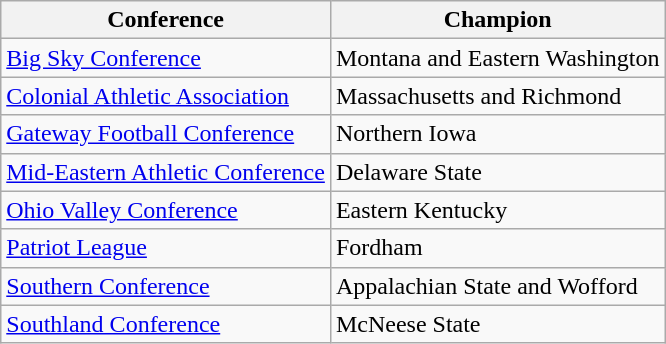<table class="wikitable">
<tr>
<th>Conference</th>
<th>Champion</th>
</tr>
<tr>
<td><a href='#'>Big Sky Conference</a></td>
<td>Montana and Eastern Washington</td>
</tr>
<tr>
<td><a href='#'>Colonial Athletic Association</a></td>
<td>Massachusetts and Richmond</td>
</tr>
<tr>
<td><a href='#'>Gateway Football Conference</a></td>
<td>Northern Iowa</td>
</tr>
<tr>
<td><a href='#'>Mid-Eastern Athletic Conference</a></td>
<td>Delaware State</td>
</tr>
<tr>
<td><a href='#'>Ohio Valley Conference</a></td>
<td>Eastern Kentucky</td>
</tr>
<tr>
<td><a href='#'>Patriot League</a></td>
<td>Fordham</td>
</tr>
<tr>
<td><a href='#'>Southern Conference</a></td>
<td>Appalachian State and Wofford</td>
</tr>
<tr>
<td><a href='#'>Southland Conference</a></td>
<td>McNeese State</td>
</tr>
</table>
